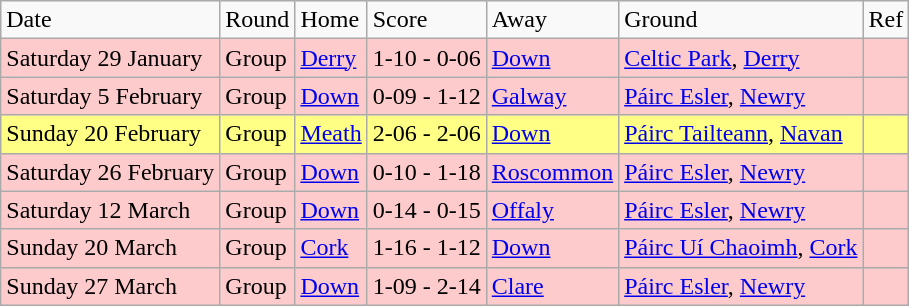<table class="wikitable">
<tr>
<td>Date</td>
<td>Round</td>
<td>Home</td>
<td>Score</td>
<td>Away</td>
<td>Ground</td>
<td>Ref</td>
</tr>
<tr style="background:#fdcbcb;">
<td>Saturday 29 January</td>
<td>Group</td>
<td><a href='#'>Derry</a></td>
<td>1-10 - 0-06</td>
<td><a href='#'>Down</a></td>
<td><a href='#'>Celtic Park</a>, <a href='#'>Derry</a></td>
<td></td>
</tr>
<tr style="background:#fdcbcb;">
<td>Saturday 5 February</td>
<td>Group</td>
<td><a href='#'>Down</a></td>
<td>0-09 - 1-12</td>
<td><a href='#'>Galway</a></td>
<td><a href='#'>Páirc Esler</a>, <a href='#'>Newry</a></td>
<td></td>
</tr>
<tr style="background:#ffff85;">
<td>Sunday 20 February</td>
<td>Group</td>
<td><a href='#'>Meath</a></td>
<td>2-06 - 2-06</td>
<td><a href='#'>Down</a></td>
<td><a href='#'>Páirc Tailteann</a>, <a href='#'>Navan</a></td>
<td></td>
</tr>
<tr style="background:#fdcbcb;">
<td>Saturday 26 February</td>
<td>Group</td>
<td><a href='#'>Down</a></td>
<td>0-10 - 1-18</td>
<td><a href='#'>Roscommon</a></td>
<td><a href='#'>Páirc Esler</a>, <a href='#'>Newry</a></td>
<td></td>
</tr>
<tr style="background:#fdcbcb;">
<td>Saturday 12 March</td>
<td>Group</td>
<td><a href='#'>Down</a></td>
<td>0-14 - 0-15</td>
<td><a href='#'>Offaly</a></td>
<td><a href='#'>Páirc Esler</a>, <a href='#'>Newry</a></td>
<td></td>
</tr>
<tr style="background:#fdcbcb;">
<td>Sunday 20 March</td>
<td>Group</td>
<td><a href='#'>Cork</a></td>
<td>1-16 - 1-12</td>
<td><a href='#'>Down</a></td>
<td><a href='#'>Páirc Uí Chaoimh</a>, <a href='#'>Cork</a></td>
<td></td>
</tr>
<tr style="background:#fdcbcb;">
<td>Sunday 27 March</td>
<td>Group</td>
<td><a href='#'>Down</a></td>
<td>1-09 - 2-14</td>
<td><a href='#'>Clare</a></td>
<td><a href='#'>Páirc Esler</a>, <a href='#'>Newry</a></td>
<td></td>
</tr>
</table>
